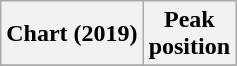<table class="wikitable plainrowheaders" style="text-align:center">
<tr>
<th scope="col">Chart (2019)</th>
<th scope="col">Peak<br> position</th>
</tr>
<tr>
</tr>
</table>
